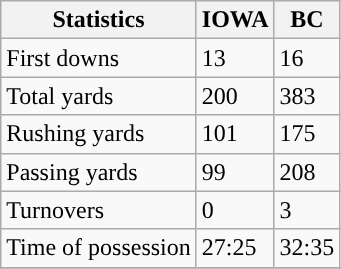<table class="wikitable">
<tr>
<th>Statistics</th>
<th>IOWA</th>
<th>BC</th>
</tr>
<tr>
<td>First downs</td>
<td>13</td>
<td>16</td>
</tr>
<tr>
<td>Total yards</td>
<td>200</td>
<td>383</td>
</tr>
<tr>
<td>Rushing yards</td>
<td>101</td>
<td>175</td>
</tr>
<tr>
<td>Passing yards</td>
<td>99</td>
<td>208</td>
</tr>
<tr>
<td>Turnovers</td>
<td>0</td>
<td>3</td>
</tr>
<tr>
<td>Time of possession</td>
<td>27:25</td>
<td>32:35</td>
</tr>
<tr>
</tr>
</table>
